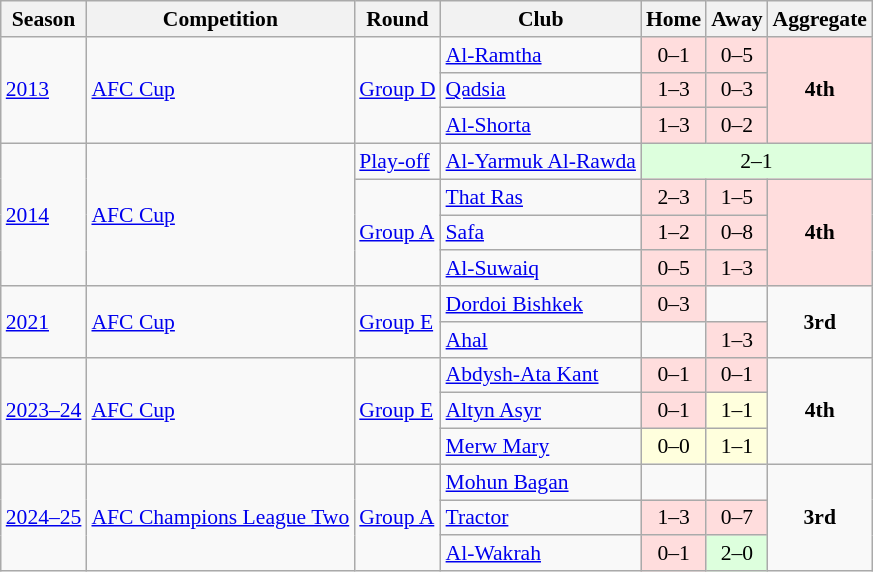<table class="wikitable mw-collapsible mw-collapsed" align=center cellspacing="0" cellpadding="3" style="border:1px solid #AAAAAA;font-size:90%">
<tr>
<th>Season</th>
<th>Competition</th>
<th>Round</th>
<th>Club</th>
<th>Home</th>
<th>Away</th>
<th>Aggregate</th>
</tr>
<tr>
<td rowspan="3"><a href='#'>2013</a></td>
<td rowspan="3"><a href='#'>AFC Cup</a></td>
<td rowspan="3"><a href='#'>Group D</a></td>
<td> <a href='#'>Al-Ramtha</a></td>
<td bgcolor="#ffdddd" style="text-align:center;">0–1</td>
<td bgcolor="#ffdddd" style="text-align:center;">0–5</td>
<td bgcolor="#ffdddd" rowspan=3 align="center"><strong>4th</strong></td>
</tr>
<tr>
<td> <a href='#'>Qadsia</a></td>
<td bgcolor="#ffdddd" style="text-align:center;">1–3</td>
<td bgcolor="#ffdddd" style="text-align:center;">0–3</td>
</tr>
<tr>
<td> <a href='#'>Al-Shorta</a></td>
<td bgcolor="#ffdddd" style="text-align:center;">1–3</td>
<td bgcolor="#ffdddd" style="text-align:center;">0–2</td>
</tr>
<tr>
<td rowspan="4"><a href='#'>2014</a></td>
<td rowspan="4"><a href='#'>AFC Cup</a></td>
<td rowspan="1"><a href='#'>Play-off</a></td>
<td> <a href='#'>Al-Yarmuk Al-Rawda</a></td>
<td bgcolor="#ddffdd" colspan=3 style="text-align:center;">2–1</td>
</tr>
<tr>
<td rowspan="3"><a href='#'>Group A</a></td>
<td> <a href='#'>That Ras</a></td>
<td bgcolor="#ffdddd" style="text-align:center;">2–3</td>
<td bgcolor="#ffdddd" style="text-align:center;">1–5</td>
<td bgcolor="#ffdddd" rowspan=3 align="center"><strong>4th</strong></td>
</tr>
<tr>
<td> <a href='#'>Safa</a></td>
<td bgcolor="#ffdddd" style="text-align:center;">1–2</td>
<td bgcolor="#ffdddd" style="text-align:center;">0–8</td>
</tr>
<tr>
<td> <a href='#'>Al-Suwaiq</a></td>
<td bgcolor="#ffdddd" style="text-align:center;">0–5</td>
<td bgcolor="#ffdddd" style="text-align:center;">1–3</td>
</tr>
<tr>
<td rowspan="2"><a href='#'>2021</a></td>
<td rowspan="2"><a href='#'>AFC Cup</a></td>
<td rowspan="2"><a href='#'>Group E</a></td>
<td> <a href='#'>Dordoi Bishkek</a></td>
<td bgcolor="#ffdddd" style="text-align:center;">0–3</td>
<td></td>
<td rowspan=2 style="text-align:center;"><strong>3rd</strong></td>
</tr>
<tr>
<td> <a href='#'>Ahal</a></td>
<td></td>
<td bgcolor="#ffdddd" style="text-align:center;">1–3</td>
</tr>
<tr>
<td rowspan="3"><a href='#'>2023–24</a></td>
<td rowspan="3"><a href='#'>AFC Cup</a></td>
<td rowspan="3"><a href='#'>Group E</a></td>
<td> <a href='#'>Abdysh-Ata Kant</a></td>
<td bgcolor="#ffdddd" style="text-align:center;">0–1</td>
<td bgcolor="#ffdddd" style="text-align:center;">0–1</td>
<td rowspan=3 style="text-align:center;"><strong>4th</strong></td>
</tr>
<tr>
<td> <a href='#'>Altyn Asyr</a></td>
<td bgcolor="#ffdddd" style="text-align:center;">0–1</td>
<td style="background:#ffffdd;text-align:center;">1–1</td>
</tr>
<tr>
<td> <a href='#'>Merw Mary</a></td>
<td style="background:#ffffdd;text-align:center;">0–0</td>
<td style="background:#ffffdd;text-align:center;">1–1</td>
</tr>
<tr>
<td rowspan="3"><a href='#'>2024–25</a></td>
<td rowspan="3"><a href='#'>AFC Champions League Two</a></td>
<td rowspan="3"><a href='#'>Group A</a></td>
<td> <a href='#'>Mohun Bagan</a></td>
<td></td>
<td></td>
<td rowspan=3 style="text-align:center;"><strong>3rd</strong></td>
</tr>
<tr>
<td> <a href='#'>Tractor</a></td>
<td bgcolor="#ffdddd" style="text-align:center;">1–3</td>
<td bgcolor="#ffdddd" style="text-align:center;">0–7</td>
</tr>
<tr>
<td> <a href='#'>Al-Wakrah</a></td>
<td bgcolor="#ffdddd" style="text-align:center;">0–1</td>
<td bgcolor="#ddffdd" style="text-align:center;">2–0</td>
</tr>
</table>
